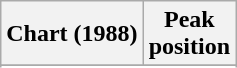<table class="wikitable sortable">
<tr>
<th>Chart (1988)</th>
<th>Peak<br>position</th>
</tr>
<tr>
</tr>
<tr>
</tr>
</table>
